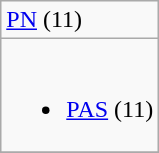<table class="wikitable">
<tr>
<td> <a href='#'>PN</a> (11)</td>
</tr>
<tr>
<td><br><ul><li> <a href='#'>PAS</a> (11)</li></ul></td>
</tr>
<tr>
</tr>
</table>
